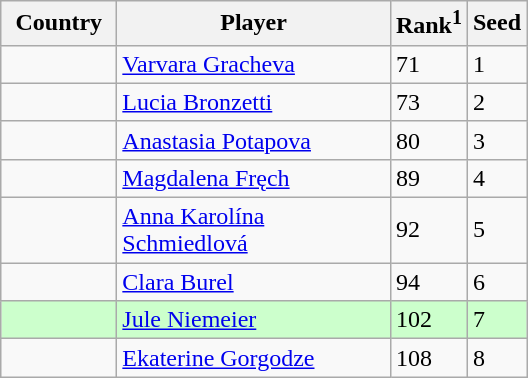<table class="sortable wikitable">
<tr>
<th width="70">Country</th>
<th width="175">Player</th>
<th>Rank<sup>1</sup></th>
<th>Seed</th>
</tr>
<tr>
<td></td>
<td><a href='#'>Varvara Gracheva</a></td>
<td>71</td>
<td>1</td>
</tr>
<tr>
<td></td>
<td><a href='#'>Lucia Bronzetti</a></td>
<td>73</td>
<td>2</td>
</tr>
<tr>
<td></td>
<td><a href='#'>Anastasia Potapova</a></td>
<td>80</td>
<td>3</td>
</tr>
<tr>
<td></td>
<td><a href='#'>Magdalena Fręch</a></td>
<td>89</td>
<td>4</td>
</tr>
<tr>
<td></td>
<td><a href='#'>Anna Karolína Schmiedlová</a></td>
<td>92</td>
<td>5</td>
</tr>
<tr>
<td></td>
<td><a href='#'>Clara Burel</a></td>
<td>94</td>
<td>6</td>
</tr>
<tr style="background:#cfc;">
<td></td>
<td><a href='#'>Jule Niemeier</a></td>
<td>102</td>
<td>7</td>
</tr>
<tr>
<td></td>
<td><a href='#'>Ekaterine Gorgodze</a></td>
<td>108</td>
<td>8</td>
</tr>
</table>
